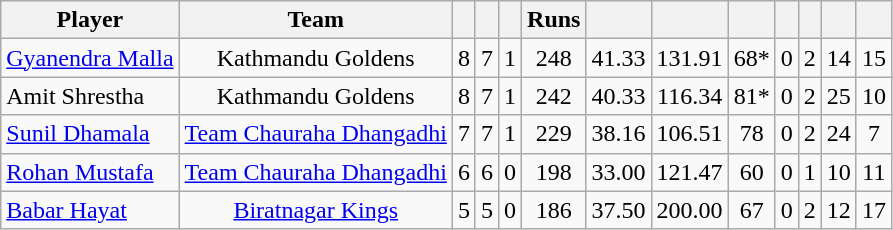<table class="wikitable" style="text-align: center">
<tr>
<th>Player</th>
<th>Team</th>
<th></th>
<th></th>
<th></th>
<th>Runs</th>
<th></th>
<th></th>
<th></th>
<th></th>
<th></th>
<th></th>
<th></th>
</tr>
<tr>
<td style="text-align:left;"><a href='#'>Gyanendra Malla</a></td>
<td>Kathmandu Goldens</td>
<td>8</td>
<td>7</td>
<td>1</td>
<td>248</td>
<td>41.33</td>
<td>131.91</td>
<td>68*</td>
<td>0</td>
<td>2</td>
<td>14</td>
<td>15</td>
</tr>
<tr>
<td style="text-align:left;">Amit Shrestha</td>
<td>Kathmandu Goldens</td>
<td>8</td>
<td>7</td>
<td>1</td>
<td>242</td>
<td>40.33</td>
<td>116.34</td>
<td>81*</td>
<td>0</td>
<td>2</td>
<td>25</td>
<td>10</td>
</tr>
<tr>
<td style="text-align:left;"><a href='#'>Sunil Dhamala</a></td>
<td><a href='#'>Team Chauraha Dhangadhi</a></td>
<td>7</td>
<td>7</td>
<td>1</td>
<td>229</td>
<td>38.16</td>
<td>106.51</td>
<td>78</td>
<td>0</td>
<td>2</td>
<td>24</td>
<td>7</td>
</tr>
<tr>
<td style="text-align:left;"><a href='#'>Rohan Mustafa</a></td>
<td><a href='#'>Team Chauraha Dhangadhi</a></td>
<td>6</td>
<td>6</td>
<td>0</td>
<td>198</td>
<td>33.00</td>
<td>121.47</td>
<td>60</td>
<td>0</td>
<td>1</td>
<td>10</td>
<td>11</td>
</tr>
<tr>
<td style="text-align:left;"><a href='#'>Babar Hayat</a></td>
<td><a href='#'>Biratnagar Kings</a></td>
<td>5</td>
<td>5</td>
<td>0</td>
<td>186</td>
<td>37.50</td>
<td>200.00</td>
<td>67</td>
<td>0</td>
<td>2</td>
<td>12</td>
<td>17</td>
</tr>
</table>
